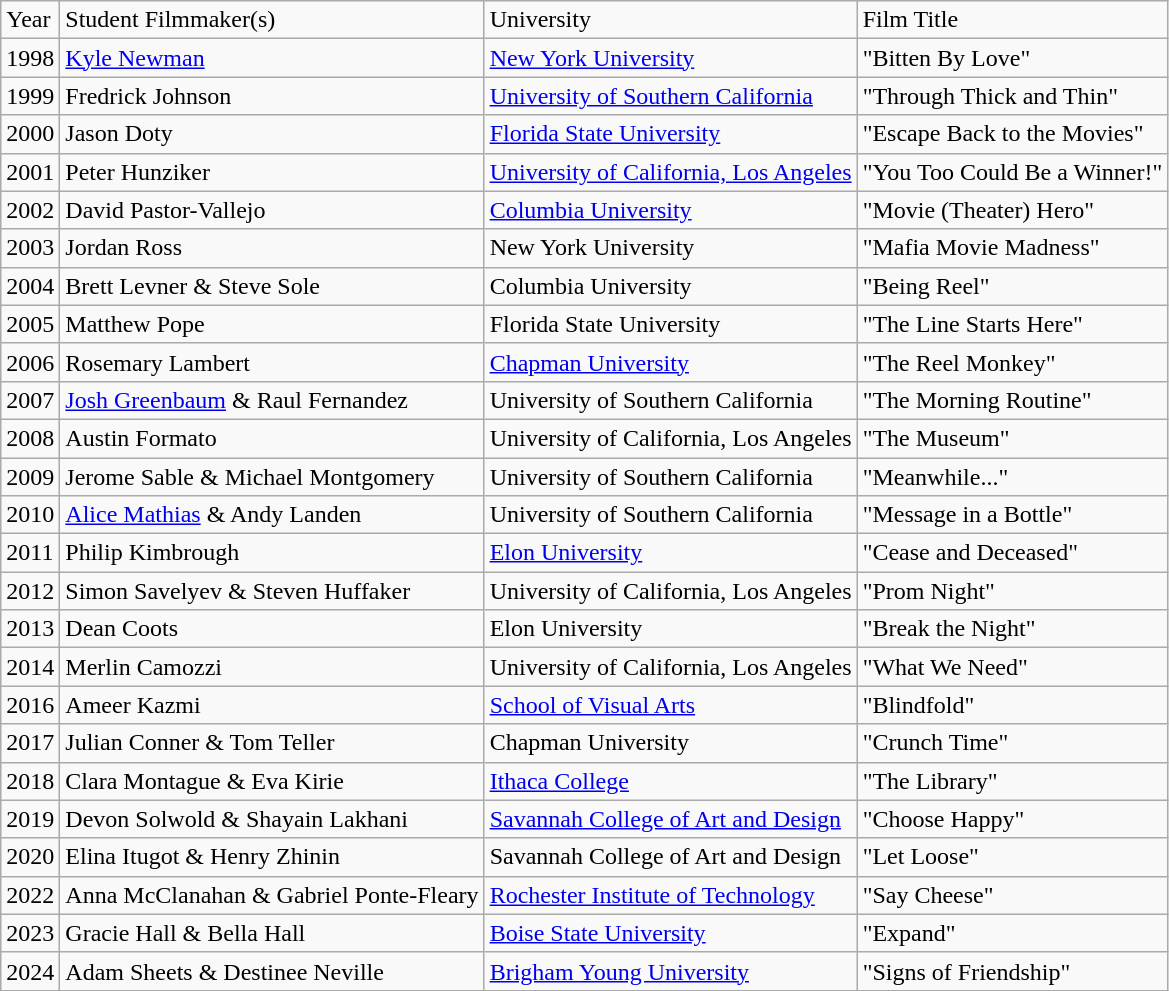<table class="wikitable">
<tr>
<td>Year</td>
<td>Student Filmmaker(s)</td>
<td>University</td>
<td>Film Title</td>
</tr>
<tr>
<td>1998</td>
<td><a href='#'>Kyle Newman</a></td>
<td><a href='#'>New York University</a></td>
<td>"Bitten By Love"</td>
</tr>
<tr>
<td>1999</td>
<td>Fredrick Johnson</td>
<td><a href='#'>University of Southern California</a></td>
<td>"Through Thick and Thin"</td>
</tr>
<tr>
<td>2000</td>
<td>Jason Doty</td>
<td><a href='#'>Florida State University</a></td>
<td>"Escape Back to the Movies"</td>
</tr>
<tr>
<td>2001</td>
<td>Peter Hunziker</td>
<td><a href='#'>University of California, Los Angeles</a></td>
<td>"You Too Could Be a Winner!"</td>
</tr>
<tr>
<td>2002</td>
<td>David Pastor-Vallejo</td>
<td><a href='#'>Columbia University</a></td>
<td>"Movie (Theater) Hero"</td>
</tr>
<tr>
<td>2003</td>
<td>Jordan Ross</td>
<td>New York University</td>
<td>"Mafia Movie Madness"</td>
</tr>
<tr>
<td>2004</td>
<td>Brett Levner & Steve Sole</td>
<td>Columbia University</td>
<td>"Being Reel"</td>
</tr>
<tr>
<td>2005</td>
<td>Matthew Pope</td>
<td>Florida State University</td>
<td>"The Line Starts Here"</td>
</tr>
<tr>
<td>2006</td>
<td>Rosemary Lambert</td>
<td><a href='#'>Chapman University</a></td>
<td>"The Reel Monkey"</td>
</tr>
<tr>
<td>2007</td>
<td><a href='#'>Josh Greenbaum</a> & Raul Fernandez</td>
<td>University of Southern California</td>
<td>"The Morning Routine"</td>
</tr>
<tr>
<td>2008</td>
<td>Austin Formato</td>
<td>University of California, Los Angeles</td>
<td>"The Museum"</td>
</tr>
<tr>
<td>2009</td>
<td>Jerome Sable & Michael Montgomery</td>
<td>University of Southern California</td>
<td>"Meanwhile..."</td>
</tr>
<tr>
<td>2010</td>
<td><a href='#'>Alice Mathias</a> & Andy Landen</td>
<td>University of Southern California</td>
<td>"Message in a Bottle"</td>
</tr>
<tr>
<td>2011</td>
<td>Philip Kimbrough</td>
<td><a href='#'>Elon University</a></td>
<td>"Cease and Deceased"</td>
</tr>
<tr>
<td>2012</td>
<td>Simon Savelyev & Steven Huffaker</td>
<td>University of California, Los Angeles</td>
<td>"Prom Night"</td>
</tr>
<tr>
<td>2013</td>
<td>Dean Coots</td>
<td>Elon University</td>
<td>"Break the Night"</td>
</tr>
<tr>
<td>2014</td>
<td>Merlin Camozzi</td>
<td>University of California, Los Angeles</td>
<td>"What We Need"</td>
</tr>
<tr>
<td>2016</td>
<td>Ameer Kazmi</td>
<td><a href='#'>School of Visual Arts</a></td>
<td>"Blindfold"</td>
</tr>
<tr>
<td>2017</td>
<td>Julian Conner & Tom Teller</td>
<td>Chapman University</td>
<td>"Crunch Time"</td>
</tr>
<tr>
<td>2018</td>
<td>Clara Montague & Eva Kirie</td>
<td><a href='#'>Ithaca College</a></td>
<td>"The Library"</td>
</tr>
<tr>
<td>2019</td>
<td>Devon Solwold & Shayain Lakhani</td>
<td><a href='#'>Savannah College of Art and Design</a></td>
<td>"Choose Happy"</td>
</tr>
<tr>
<td>2020</td>
<td>Elina Itugot & Henry Zhinin</td>
<td>Savannah College of Art and Design</td>
<td>"Let Loose"</td>
</tr>
<tr>
<td>2022</td>
<td>Anna McClanahan & Gabriel Ponte-Fleary</td>
<td><a href='#'>Rochester Institute of Technology</a></td>
<td>"Say Cheese"</td>
</tr>
<tr>
<td>2023</td>
<td>Gracie Hall & Bella Hall</td>
<td><a href='#'>Boise State University</a></td>
<td>"Expand"</td>
</tr>
<tr>
<td>2024</td>
<td>Adam Sheets & Destinee Neville</td>
<td><a href='#'>Brigham Young University</a></td>
<td>"Signs of Friendship"</td>
</tr>
</table>
